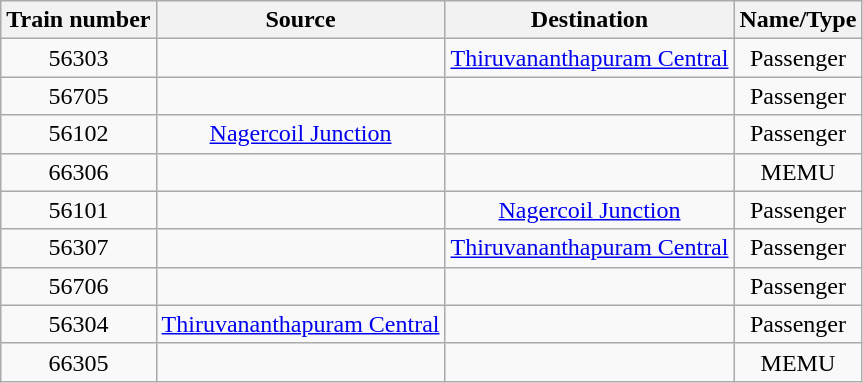<table class="wikitable plainrowheaders unsortable" style="text-align:center">
<tr>
<th scope="col">Train number</th>
<th scope="col">Source</th>
<th scope="col">Destination</th>
<th scope="col">Name/Type</th>
</tr>
<tr>
<td valign="center">56303</td>
<td valign="center"></td>
<td valign="center"><a href='#'>Thiruvananthapuram Central</a></td>
<td valign="center">Passenger</td>
</tr>
<tr>
<td valign="center">56705</td>
<td valign="center"></td>
<td valign="center"></td>
<td valign="center">Passenger</td>
</tr>
<tr>
<td valign="center">56102</td>
<td valign="center"><a href='#'>Nagercoil Junction</a></td>
<td valign="center"></td>
<td valign="center">Passenger</td>
</tr>
<tr>
<td valign="center">66306</td>
<td valign="center"></td>
<td valign="center"></td>
<td valign="center">MEMU</td>
</tr>
<tr>
<td valign="center">56101</td>
<td valign="center"></td>
<td valign="center"><a href='#'>Nagercoil Junction</a></td>
<td valign="center">Passenger</td>
</tr>
<tr>
<td valign="center">56307</td>
<td valign="center"></td>
<td valign="center"><a href='#'>Thiruvananthapuram Central</a></td>
<td valign="center">Passenger</td>
</tr>
<tr>
<td valign="center">56706</td>
<td valign="center"></td>
<td valign="center"></td>
<td valign="center">Passenger</td>
</tr>
<tr>
<td valign="center">56304</td>
<td valign="center"><a href='#'>Thiruvananthapuram Central</a></td>
<td valign="center"></td>
<td valign="center">Passenger</td>
</tr>
<tr>
<td valign="center">66305</td>
<td valign="center"></td>
<td valign="center"></td>
<td valign="center">MEMU</td>
</tr>
</table>
